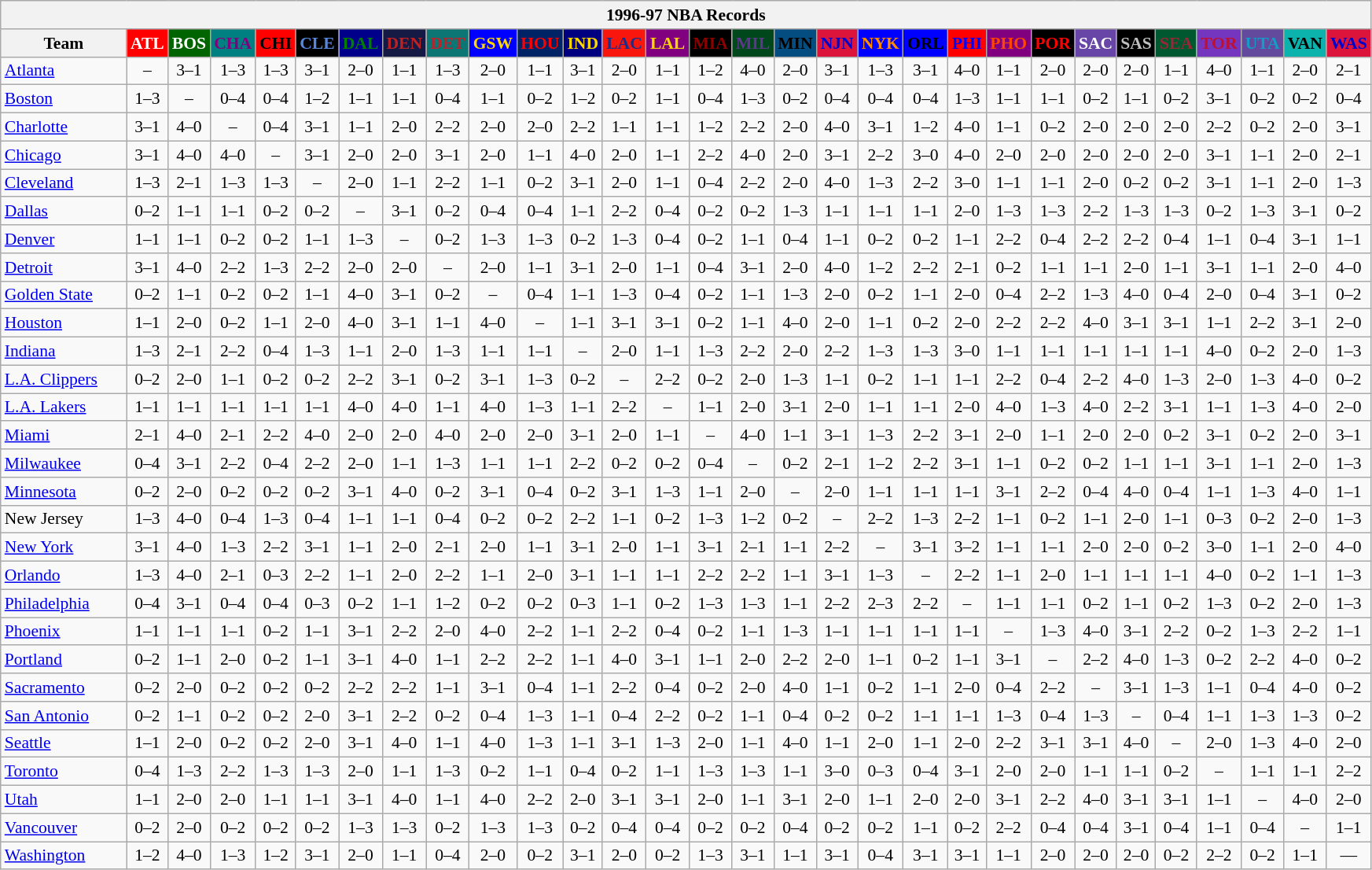<table class="wikitable" style="font-size:90%; text-align:center;">
<tr>
<th colspan=30>1996-97 NBA Records</th>
</tr>
<tr>
<th width=100>Team</th>
<th style="background:#FF0000;color:#FFFFFF;width=35">ATL</th>
<th style="background:#006400;color:#FFFFFF;width=35">BOS</th>
<th style="background:#008080;color:#800080;width=35">CHA</th>
<th style="background:#FF0000;color:#000000;width=35">CHI</th>
<th style="background:#000000;color:#5787DC;width=35">CLE</th>
<th style="background:#00008B;color:#008000;width=35">DAL</th>
<th style="background:#141A44;color:#BC2224;width=35">DEN</th>
<th style="background:#0C7674;color:#BB222C;width=35">DET</th>
<th style="background:#0000FF;color:#FFD700;width=35">GSW</th>
<th style="background:#002366;color:#FF0000;width=35">HOU</th>
<th style="background:#000080;color:#FFD700;width=35">IND</th>
<th style="background:#F9160D;color:#1A2E8B;width=35">LAC</th>
<th style="background:#800080;color:#FFD700;width=35">LAL</th>
<th style="background:#000000;color:#8B0000;width=35">MIA</th>
<th style="background:#00471B;color:#5C378A;width=35">MIL</th>
<th style="background:#044D80;color:#000000;width=35">MIN</th>
<th style="background:#DC143C;color:#0000CD;width=35">NJN</th>
<th style="background:#0000FF;color:#FF8C00;width=35">NYK</th>
<th style="background:#0000FF;color:#000000;width=35">ORL</th>
<th style="background:#FF0000;color:#0000FF;width=35">PHI</th>
<th style="background:#800080;color:#FF4500;width=35">PHO</th>
<th style="background:#000000;color:#FF0000;width=35">POR</th>
<th style="background:#6846A8;color:#FFFFFF;width=35">SAC</th>
<th style="background:#000000;color:#C0C0C0;width=35">SAS</th>
<th style="background:#005831;color:#992634;width=35">SEA</th>
<th style="background:#7436BF;color:#BE0F34;width=35">TOR</th>
<th style="background:#644A9C;color:#149BC7;width=35">UTA</th>
<th style="background:#0CB2AC;color:#000000;width=35">VAN</th>
<th style="background:#DC143C;color:#0000CD;width=35">WAS</th>
</tr>
<tr>
<td style="text-align:left;"><a href='#'>Atlanta</a></td>
<td>–</td>
<td>3–1</td>
<td>1–3</td>
<td>1–3</td>
<td>3–1</td>
<td>2–0</td>
<td>1–1</td>
<td>1–3</td>
<td>2–0</td>
<td>1–1</td>
<td>3–1</td>
<td>2–0</td>
<td>1–1</td>
<td>1–2</td>
<td>4–0</td>
<td>2–0</td>
<td>3–1</td>
<td>1–3</td>
<td>3–1</td>
<td>4–0</td>
<td>1–1</td>
<td>2–0</td>
<td>2–0</td>
<td>2–0</td>
<td>1–1</td>
<td>4–0</td>
<td>1–1</td>
<td>2–0</td>
<td>2–1</td>
</tr>
<tr>
<td style="text-align:left;"><a href='#'>Boston</a></td>
<td>1–3</td>
<td>–</td>
<td>0–4</td>
<td>0–4</td>
<td>1–2</td>
<td>1–1</td>
<td>1–1</td>
<td>0–4</td>
<td>1–1</td>
<td>0–2</td>
<td>1–2</td>
<td>0–2</td>
<td>1–1</td>
<td>0–4</td>
<td>1–3</td>
<td>0–2</td>
<td>0–4</td>
<td>0–4</td>
<td>0–4</td>
<td>1–3</td>
<td>1–1</td>
<td>1–1</td>
<td>0–2</td>
<td>1–1</td>
<td>0–2</td>
<td>3–1</td>
<td>0–2</td>
<td>0–2</td>
<td>0–4</td>
</tr>
<tr>
<td style="text-align:left;"><a href='#'>Charlotte</a></td>
<td>3–1</td>
<td>4–0</td>
<td>–</td>
<td>0–4</td>
<td>3–1</td>
<td>1–1</td>
<td>2–0</td>
<td>2–2</td>
<td>2–0</td>
<td>2–0</td>
<td>2–2</td>
<td>1–1</td>
<td>1–1</td>
<td>1–2</td>
<td>2–2</td>
<td>2–0</td>
<td>4–0</td>
<td>3–1</td>
<td>1–2</td>
<td>4–0</td>
<td>1–1</td>
<td>0–2</td>
<td>2–0</td>
<td>2–0</td>
<td>2–0</td>
<td>2–2</td>
<td>0–2</td>
<td>2–0</td>
<td>3–1</td>
</tr>
<tr>
<td style="text-align:left;"><a href='#'>Chicago</a></td>
<td>3–1</td>
<td>4–0</td>
<td>4–0</td>
<td>–</td>
<td>3–1</td>
<td>2–0</td>
<td>2–0</td>
<td>3–1</td>
<td>2–0</td>
<td>1–1</td>
<td>4–0</td>
<td>2–0</td>
<td>1–1</td>
<td>2–2</td>
<td>4–0</td>
<td>2–0</td>
<td>3–1</td>
<td>2–2</td>
<td>3–0</td>
<td>4–0</td>
<td>2–0</td>
<td>2–0</td>
<td>2–0</td>
<td>2–0</td>
<td>2–0</td>
<td>3–1</td>
<td>1–1</td>
<td>2–0</td>
<td>2–1</td>
</tr>
<tr>
<td style="text-align:left;"><a href='#'>Cleveland</a></td>
<td>1–3</td>
<td>2–1</td>
<td>1–3</td>
<td>1–3</td>
<td>–</td>
<td>2–0</td>
<td>1–1</td>
<td>2–2</td>
<td>1–1</td>
<td>0–2</td>
<td>3–1</td>
<td>2–0</td>
<td>1–1</td>
<td>0–4</td>
<td>2–2</td>
<td>2–0</td>
<td>4–0</td>
<td>1–3</td>
<td>2–2</td>
<td>3–0</td>
<td>1–1</td>
<td>1–1</td>
<td>2–0</td>
<td>0–2</td>
<td>0–2</td>
<td>3–1</td>
<td>1–1</td>
<td>2–0</td>
<td>1–3</td>
</tr>
<tr>
<td style="text-align:left;"><a href='#'>Dallas</a></td>
<td>0–2</td>
<td>1–1</td>
<td>1–1</td>
<td>0–2</td>
<td>0–2</td>
<td>–</td>
<td>3–1</td>
<td>0–2</td>
<td>0–4</td>
<td>0–4</td>
<td>1–1</td>
<td>2–2</td>
<td>0–4</td>
<td>0–2</td>
<td>0–2</td>
<td>1–3</td>
<td>1–1</td>
<td>1–1</td>
<td>1–1</td>
<td>2–0</td>
<td>1–3</td>
<td>1–3</td>
<td>2–2</td>
<td>1–3</td>
<td>1–3</td>
<td>0–2</td>
<td>1–3</td>
<td>3–1</td>
<td>0–2</td>
</tr>
<tr>
<td style="text-align:left;"><a href='#'>Denver</a></td>
<td>1–1</td>
<td>1–1</td>
<td>0–2</td>
<td>0–2</td>
<td>1–1</td>
<td>1–3</td>
<td>–</td>
<td>0–2</td>
<td>1–3</td>
<td>1–3</td>
<td>0–2</td>
<td>1–3</td>
<td>0–4</td>
<td>0–2</td>
<td>1–1</td>
<td>0–4</td>
<td>1–1</td>
<td>0–2</td>
<td>0–2</td>
<td>1–1</td>
<td>2–2</td>
<td>0–4</td>
<td>2–2</td>
<td>2–2</td>
<td>0–4</td>
<td>1–1</td>
<td>0–4</td>
<td>3–1</td>
<td>1–1</td>
</tr>
<tr>
<td style="text-align:left;"><a href='#'>Detroit</a></td>
<td>3–1</td>
<td>4–0</td>
<td>2–2</td>
<td>1–3</td>
<td>2–2</td>
<td>2–0</td>
<td>2–0</td>
<td>–</td>
<td>2–0</td>
<td>1–1</td>
<td>3–1</td>
<td>2–0</td>
<td>1–1</td>
<td>0–4</td>
<td>3–1</td>
<td>2–0</td>
<td>4–0</td>
<td>1–2</td>
<td>2–2</td>
<td>2–1</td>
<td>0–2</td>
<td>1–1</td>
<td>1–1</td>
<td>2–0</td>
<td>1–1</td>
<td>3–1</td>
<td>1–1</td>
<td>2–0</td>
<td>4–0</td>
</tr>
<tr>
<td style="text-align:left;"><a href='#'>Golden State</a></td>
<td>0–2</td>
<td>1–1</td>
<td>0–2</td>
<td>0–2</td>
<td>1–1</td>
<td>4–0</td>
<td>3–1</td>
<td>0–2</td>
<td>–</td>
<td>0–4</td>
<td>1–1</td>
<td>1–3</td>
<td>0–4</td>
<td>0–2</td>
<td>1–1</td>
<td>1–3</td>
<td>2–0</td>
<td>0–2</td>
<td>1–1</td>
<td>2–0</td>
<td>0–4</td>
<td>2–2</td>
<td>1–3</td>
<td>4–0</td>
<td>0–4</td>
<td>2–0</td>
<td>0–4</td>
<td>3–1</td>
<td>0–2</td>
</tr>
<tr>
<td style="text-align:left;"><a href='#'>Houston</a></td>
<td>1–1</td>
<td>2–0</td>
<td>0–2</td>
<td>1–1</td>
<td>2–0</td>
<td>4–0</td>
<td>3–1</td>
<td>1–1</td>
<td>4–0</td>
<td>–</td>
<td>1–1</td>
<td>3–1</td>
<td>3–1</td>
<td>0–2</td>
<td>1–1</td>
<td>4–0</td>
<td>2–0</td>
<td>1–1</td>
<td>0–2</td>
<td>2–0</td>
<td>2–2</td>
<td>2–2</td>
<td>4–0</td>
<td>3–1</td>
<td>3–1</td>
<td>1–1</td>
<td>2–2</td>
<td>3–1</td>
<td>2–0</td>
</tr>
<tr>
<td style="text-align:left;"><a href='#'>Indiana</a></td>
<td>1–3</td>
<td>2–1</td>
<td>2–2</td>
<td>0–4</td>
<td>1–3</td>
<td>1–1</td>
<td>2–0</td>
<td>1–3</td>
<td>1–1</td>
<td>1–1</td>
<td>–</td>
<td>2–0</td>
<td>1–1</td>
<td>1–3</td>
<td>2–2</td>
<td>2–0</td>
<td>2–2</td>
<td>1–3</td>
<td>1–3</td>
<td>3–0</td>
<td>1–1</td>
<td>1–1</td>
<td>1–1</td>
<td>1–1</td>
<td>1–1</td>
<td>4–0</td>
<td>0–2</td>
<td>2–0</td>
<td>1–3</td>
</tr>
<tr>
<td style="text-align:left;"><a href='#'>L.A. Clippers</a></td>
<td>0–2</td>
<td>2–0</td>
<td>1–1</td>
<td>0–2</td>
<td>0–2</td>
<td>2–2</td>
<td>3–1</td>
<td>0–2</td>
<td>3–1</td>
<td>1–3</td>
<td>0–2</td>
<td>–</td>
<td>2–2</td>
<td>0–2</td>
<td>2–0</td>
<td>1–3</td>
<td>1–1</td>
<td>0–2</td>
<td>1–1</td>
<td>1–1</td>
<td>2–2</td>
<td>0–4</td>
<td>2–2</td>
<td>4–0</td>
<td>1–3</td>
<td>2–0</td>
<td>1–3</td>
<td>4–0</td>
<td>0–2</td>
</tr>
<tr>
<td style="text-align:left;"><a href='#'>L.A. Lakers</a></td>
<td>1–1</td>
<td>1–1</td>
<td>1–1</td>
<td>1–1</td>
<td>1–1</td>
<td>4–0</td>
<td>4–0</td>
<td>1–1</td>
<td>4–0</td>
<td>1–3</td>
<td>1–1</td>
<td>2–2</td>
<td>–</td>
<td>1–1</td>
<td>2–0</td>
<td>3–1</td>
<td>2–0</td>
<td>1–1</td>
<td>1–1</td>
<td>2–0</td>
<td>4–0</td>
<td>1–3</td>
<td>4–0</td>
<td>2–2</td>
<td>3–1</td>
<td>1–1</td>
<td>1–3</td>
<td>4–0</td>
<td>2–0</td>
</tr>
<tr>
<td style="text-align:left;"><a href='#'>Miami</a></td>
<td>2–1</td>
<td>4–0</td>
<td>2–1</td>
<td>2–2</td>
<td>4–0</td>
<td>2–0</td>
<td>2–0</td>
<td>4–0</td>
<td>2–0</td>
<td>2–0</td>
<td>3–1</td>
<td>2–0</td>
<td>1–1</td>
<td>–</td>
<td>4–0</td>
<td>1–1</td>
<td>3–1</td>
<td>1–3</td>
<td>2–2</td>
<td>3–1</td>
<td>2–0</td>
<td>1–1</td>
<td>2–0</td>
<td>2–0</td>
<td>0–2</td>
<td>3–1</td>
<td>0–2</td>
<td>2–0</td>
<td>3–1</td>
</tr>
<tr>
<td style="text-align:left;"><a href='#'>Milwaukee</a></td>
<td>0–4</td>
<td>3–1</td>
<td>2–2</td>
<td>0–4</td>
<td>2–2</td>
<td>2–0</td>
<td>1–1</td>
<td>1–3</td>
<td>1–1</td>
<td>1–1</td>
<td>2–2</td>
<td>0–2</td>
<td>0–2</td>
<td>0–4</td>
<td>–</td>
<td>0–2</td>
<td>2–1</td>
<td>1–2</td>
<td>2–2</td>
<td>3–1</td>
<td>1–1</td>
<td>0–2</td>
<td>0–2</td>
<td>1–1</td>
<td>1–1</td>
<td>3–1</td>
<td>1–1</td>
<td>2–0</td>
<td>1–3</td>
</tr>
<tr>
<td style="text-align:left;"><a href='#'>Minnesota</a></td>
<td>0–2</td>
<td>2–0</td>
<td>0–2</td>
<td>0–2</td>
<td>0–2</td>
<td>3–1</td>
<td>4–0</td>
<td>0–2</td>
<td>3–1</td>
<td>0–4</td>
<td>0–2</td>
<td>3–1</td>
<td>1–3</td>
<td>1–1</td>
<td>2–0</td>
<td>–</td>
<td>2–0</td>
<td>1–1</td>
<td>1–1</td>
<td>1–1</td>
<td>3–1</td>
<td>2–2</td>
<td>0–4</td>
<td>4–0</td>
<td>0–4</td>
<td>1–1</td>
<td>1–3</td>
<td>4–0</td>
<td>1–1</td>
</tr>
<tr>
<td style="text-align:left;">New Jersey</td>
<td>1–3</td>
<td>4–0</td>
<td>0–4</td>
<td>1–3</td>
<td>0–4</td>
<td>1–1</td>
<td>1–1</td>
<td>0–4</td>
<td>0–2</td>
<td>0–2</td>
<td>2–2</td>
<td>1–1</td>
<td>0–2</td>
<td>1–3</td>
<td>1–2</td>
<td>0–2</td>
<td>–</td>
<td>2–2</td>
<td>1–3</td>
<td>2–2</td>
<td>1–1</td>
<td>0–2</td>
<td>1–1</td>
<td>2–0</td>
<td>1–1</td>
<td>0–3</td>
<td>0–2</td>
<td>2–0</td>
<td>1–3</td>
</tr>
<tr>
<td style="text-align:left;"><a href='#'>New York</a></td>
<td>3–1</td>
<td>4–0</td>
<td>1–3</td>
<td>2–2</td>
<td>3–1</td>
<td>1–1</td>
<td>2–0</td>
<td>2–1</td>
<td>2–0</td>
<td>1–1</td>
<td>3–1</td>
<td>2–0</td>
<td>1–1</td>
<td>3–1</td>
<td>2–1</td>
<td>1–1</td>
<td>2–2</td>
<td>–</td>
<td>3–1</td>
<td>3–2</td>
<td>1–1</td>
<td>1–1</td>
<td>2–0</td>
<td>2–0</td>
<td>0–2</td>
<td>3–0</td>
<td>1–1</td>
<td>2–0</td>
<td>4–0</td>
</tr>
<tr>
<td style="text-align:left;"><a href='#'>Orlando</a></td>
<td>1–3</td>
<td>4–0</td>
<td>2–1</td>
<td>0–3</td>
<td>2–2</td>
<td>1–1</td>
<td>2–0</td>
<td>2–2</td>
<td>1–1</td>
<td>2–0</td>
<td>3–1</td>
<td>1–1</td>
<td>1–1</td>
<td>2–2</td>
<td>2–2</td>
<td>1–1</td>
<td>3–1</td>
<td>1–3</td>
<td>–</td>
<td>2–2</td>
<td>1–1</td>
<td>2–0</td>
<td>1–1</td>
<td>1–1</td>
<td>1–1</td>
<td>4–0</td>
<td>0–2</td>
<td>1–1</td>
<td>1–3</td>
</tr>
<tr>
<td style="text-align:left;"><a href='#'>Philadelphia</a></td>
<td>0–4</td>
<td>3–1</td>
<td>0–4</td>
<td>0–4</td>
<td>0–3</td>
<td>0–2</td>
<td>1–1</td>
<td>1–2</td>
<td>0–2</td>
<td>0–2</td>
<td>0–3</td>
<td>1–1</td>
<td>0–2</td>
<td>1–3</td>
<td>1–3</td>
<td>1–1</td>
<td>2–2</td>
<td>2–3</td>
<td>2–2</td>
<td>–</td>
<td>1–1</td>
<td>1–1</td>
<td>0–2</td>
<td>1–1</td>
<td>0–2</td>
<td>1–3</td>
<td>0–2</td>
<td>2–0</td>
<td>1–3</td>
</tr>
<tr>
<td style="text-align:left;"><a href='#'>Phoenix</a></td>
<td>1–1</td>
<td>1–1</td>
<td>1–1</td>
<td>0–2</td>
<td>1–1</td>
<td>3–1</td>
<td>2–2</td>
<td>2–0</td>
<td>4–0</td>
<td>2–2</td>
<td>1–1</td>
<td>2–2</td>
<td>0–4</td>
<td>0–2</td>
<td>1–1</td>
<td>1–3</td>
<td>1–1</td>
<td>1–1</td>
<td>1–1</td>
<td>1–1</td>
<td>–</td>
<td>1–3</td>
<td>4–0</td>
<td>3–1</td>
<td>2–2</td>
<td>0–2</td>
<td>1–3</td>
<td>2–2</td>
<td>1–1</td>
</tr>
<tr>
<td style="text-align:left;"><a href='#'>Portland</a></td>
<td>0–2</td>
<td>1–1</td>
<td>2–0</td>
<td>0–2</td>
<td>1–1</td>
<td>3–1</td>
<td>4–0</td>
<td>1–1</td>
<td>2–2</td>
<td>2–2</td>
<td>1–1</td>
<td>4–0</td>
<td>3–1</td>
<td>1–1</td>
<td>2–0</td>
<td>2–2</td>
<td>2–0</td>
<td>1–1</td>
<td>0–2</td>
<td>1–1</td>
<td>3–1</td>
<td>–</td>
<td>2–2</td>
<td>4–0</td>
<td>1–3</td>
<td>0–2</td>
<td>2–2</td>
<td>4–0</td>
<td>0–2</td>
</tr>
<tr>
<td style="text-align:left;"><a href='#'>Sacramento</a></td>
<td>0–2</td>
<td>2–0</td>
<td>0–2</td>
<td>0–2</td>
<td>0–2</td>
<td>2–2</td>
<td>2–2</td>
<td>1–1</td>
<td>3–1</td>
<td>0–4</td>
<td>1–1</td>
<td>2–2</td>
<td>0–4</td>
<td>0–2</td>
<td>2–0</td>
<td>4–0</td>
<td>1–1</td>
<td>0–2</td>
<td>1–1</td>
<td>2–0</td>
<td>0–4</td>
<td>2–2</td>
<td>–</td>
<td>3–1</td>
<td>1–3</td>
<td>1–1</td>
<td>0–4</td>
<td>4–0</td>
<td>0–2</td>
</tr>
<tr>
<td style="text-align:left;"><a href='#'>San Antonio</a></td>
<td>0–2</td>
<td>1–1</td>
<td>0–2</td>
<td>0–2</td>
<td>2–0</td>
<td>3–1</td>
<td>2–2</td>
<td>0–2</td>
<td>0–4</td>
<td>1–3</td>
<td>1–1</td>
<td>0–4</td>
<td>2–2</td>
<td>0–2</td>
<td>1–1</td>
<td>0–4</td>
<td>0–2</td>
<td>0–2</td>
<td>1–1</td>
<td>1–1</td>
<td>1–3</td>
<td>0–4</td>
<td>1–3</td>
<td>–</td>
<td>0–4</td>
<td>1–1</td>
<td>1–3</td>
<td>1–3</td>
<td>0–2</td>
</tr>
<tr>
<td style="text-align:left;"><a href='#'>Seattle</a></td>
<td>1–1</td>
<td>2–0</td>
<td>0–2</td>
<td>0–2</td>
<td>2–0</td>
<td>3–1</td>
<td>4–0</td>
<td>1–1</td>
<td>4–0</td>
<td>1–3</td>
<td>1–1</td>
<td>3–1</td>
<td>1–3</td>
<td>2–0</td>
<td>1–1</td>
<td>4–0</td>
<td>1–1</td>
<td>2–0</td>
<td>1–1</td>
<td>2–0</td>
<td>2–2</td>
<td>3–1</td>
<td>3–1</td>
<td>4–0</td>
<td>–</td>
<td>2–0</td>
<td>1–3</td>
<td>4–0</td>
<td>2–0</td>
</tr>
<tr>
<td style="text-align:left;"><a href='#'>Toronto</a></td>
<td>0–4</td>
<td>1–3</td>
<td>2–2</td>
<td>1–3</td>
<td>1–3</td>
<td>2–0</td>
<td>1–1</td>
<td>1–3</td>
<td>0–2</td>
<td>1–1</td>
<td>0–4</td>
<td>0–2</td>
<td>1–1</td>
<td>1–3</td>
<td>1–3</td>
<td>1–1</td>
<td>3–0</td>
<td>0–3</td>
<td>0–4</td>
<td>3–1</td>
<td>2–0</td>
<td>2–0</td>
<td>1–1</td>
<td>1–1</td>
<td>0–2</td>
<td>–</td>
<td>1–1</td>
<td>1–1</td>
<td>2–2</td>
</tr>
<tr>
<td style="text-align:left;"><a href='#'>Utah</a></td>
<td>1–1</td>
<td>2–0</td>
<td>2–0</td>
<td>1–1</td>
<td>1–1</td>
<td>3–1</td>
<td>4–0</td>
<td>1–1</td>
<td>4–0</td>
<td>2–2</td>
<td>2–0</td>
<td>3–1</td>
<td>3–1</td>
<td>2–0</td>
<td>1–1</td>
<td>3–1</td>
<td>2–0</td>
<td>1–1</td>
<td>2–0</td>
<td>2–0</td>
<td>3–1</td>
<td>2–2</td>
<td>4–0</td>
<td>3–1</td>
<td>3–1</td>
<td>1–1</td>
<td>–</td>
<td>4–0</td>
<td>2–0</td>
</tr>
<tr>
<td style="text-align:left;"><a href='#'>Vancouver</a></td>
<td>0–2</td>
<td>2–0</td>
<td>0–2</td>
<td>0–2</td>
<td>0–2</td>
<td>1–3</td>
<td>1–3</td>
<td>0–2</td>
<td>1–3</td>
<td>1–3</td>
<td>0–2</td>
<td>0–4</td>
<td>0–4</td>
<td>0–2</td>
<td>0–2</td>
<td>0–4</td>
<td>0–2</td>
<td>0–2</td>
<td>1–1</td>
<td>0–2</td>
<td>2–2</td>
<td>0–4</td>
<td>0–4</td>
<td>3–1</td>
<td>0–4</td>
<td>1–1</td>
<td>0–4</td>
<td>–</td>
<td>1–1</td>
</tr>
<tr>
<td style="text-align:left;"><a href='#'>Washington</a></td>
<td>1–2</td>
<td>4–0</td>
<td>1–3</td>
<td>1–2</td>
<td>3–1</td>
<td>2–0</td>
<td>1–1</td>
<td>0–4</td>
<td>2–0</td>
<td>0–2</td>
<td>3–1</td>
<td>2–0</td>
<td>0–2</td>
<td>1–3</td>
<td>3–1</td>
<td>1–1</td>
<td>3–1</td>
<td>0–4</td>
<td>3–1</td>
<td>3–1</td>
<td>1–1</td>
<td>2–0</td>
<td>2–0</td>
<td>2–0</td>
<td>0–2</td>
<td>2–2</td>
<td>0–2</td>
<td>1–1</td>
<td>—</td>
</tr>
</table>
